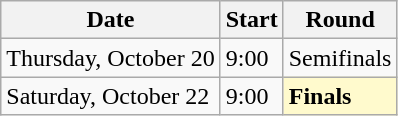<table class=wikitable>
<tr>
<th>Date</th>
<th>Start</th>
<th>Round</th>
</tr>
<tr>
<td>Thursday, October 20</td>
<td>9:00</td>
<td>Semifinals</td>
</tr>
<tr>
<td>Saturday, October 22</td>
<td>9:00</td>
<td style=background:lemonchiffon><strong>Finals</strong></td>
</tr>
</table>
